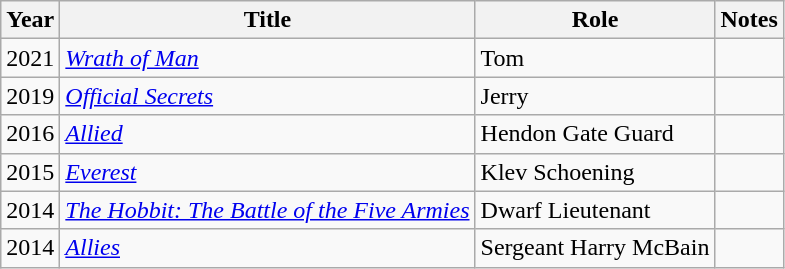<table class="wikitable sortable">
<tr>
<th>Year</th>
<th>Title</th>
<th>Role</th>
<th>Notes</th>
</tr>
<tr>
<td>2021</td>
<td><em><a href='#'>Wrath of Man</a></em></td>
<td>Tom</td>
<td></td>
</tr>
<tr>
<td>2019</td>
<td><a href='#'><em>Official Secrets</em></a></td>
<td>Jerry</td>
<td></td>
</tr>
<tr>
<td>2016</td>
<td><a href='#'><em>Allied</em></a></td>
<td>Hendon Gate Guard</td>
<td></td>
</tr>
<tr>
<td>2015</td>
<td><em><a href='#'>Everest</a></em></td>
<td>Klev Schoening</td>
<td></td>
</tr>
<tr>
<td>2014</td>
<td><em><a href='#'>The Hobbit: The Battle of the Five Armies</a></em></td>
<td>Dwarf Lieutenant</td>
<td></td>
</tr>
<tr>
<td>2014</td>
<td><em><a href='#'>Allies</a></em></td>
<td>Sergeant Harry McBain</td>
<td></td>
</tr>
</table>
